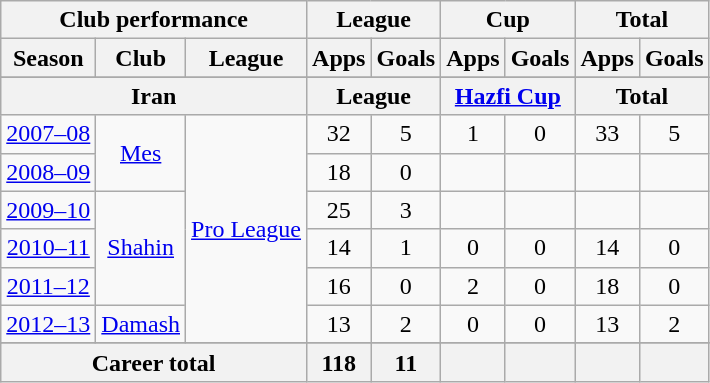<table class="wikitable" style="text-align:center">
<tr>
<th colspan=3>Club performance</th>
<th colspan=2>League</th>
<th colspan=2>Cup</th>
<th colspan=2>Total</th>
</tr>
<tr>
<th>Season</th>
<th>Club</th>
<th>League</th>
<th>Apps</th>
<th>Goals</th>
<th>Apps</th>
<th>Goals</th>
<th>Apps</th>
<th>Goals</th>
</tr>
<tr>
</tr>
<tr>
<th colspan=3>Iran</th>
<th colspan=2>League</th>
<th colspan=2><a href='#'>Hazfi Cup</a></th>
<th colspan=2>Total</th>
</tr>
<tr>
<td><a href='#'>2007–08</a></td>
<td rowspan="2"><a href='#'>Mes</a></td>
<td rowspan="6"><a href='#'>Pro League</a></td>
<td>32</td>
<td>5</td>
<td>1</td>
<td>0</td>
<td>33</td>
<td>5</td>
</tr>
<tr>
<td><a href='#'>2008–09</a></td>
<td>18</td>
<td>0</td>
<td></td>
<td></td>
<td></td>
<td></td>
</tr>
<tr>
<td><a href='#'>2009–10</a></td>
<td rowspan="3"><a href='#'>Shahin</a></td>
<td>25</td>
<td>3</td>
<td></td>
<td></td>
<td></td>
<td></td>
</tr>
<tr>
<td><a href='#'>2010–11</a></td>
<td>14</td>
<td>1</td>
<td>0</td>
<td>0</td>
<td>14</td>
<td>0</td>
</tr>
<tr>
<td><a href='#'>2011–12</a></td>
<td>16</td>
<td>0</td>
<td>2</td>
<td>0</td>
<td>18</td>
<td>0</td>
</tr>
<tr>
<td><a href='#'>2012–13</a></td>
<td><a href='#'>Damash</a></td>
<td>13</td>
<td>2</td>
<td>0</td>
<td>0</td>
<td>13</td>
<td>2</td>
</tr>
<tr>
</tr>
<tr>
<th colspan=3>Career total</th>
<th>118</th>
<th>11</th>
<th></th>
<th></th>
<th></th>
<th></th>
</tr>
</table>
